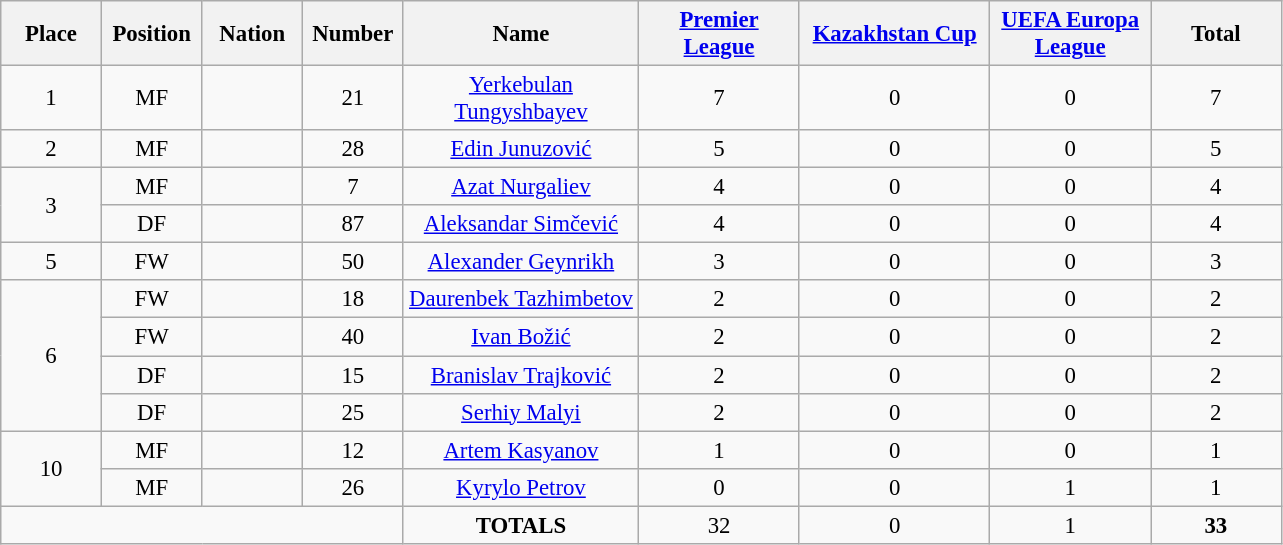<table class="wikitable" style="font-size: 95%; text-align: center;">
<tr>
<th width=60>Place</th>
<th width=60>Position</th>
<th width=60>Nation</th>
<th width=60>Number</th>
<th width=150>Name</th>
<th width=100><a href='#'>Premier League</a></th>
<th width=120><a href='#'>Kazakhstan Cup</a></th>
<th width=100><a href='#'>UEFA Europa League</a></th>
<th width=80><strong>Total</strong></th>
</tr>
<tr>
<td>1</td>
<td>MF</td>
<td></td>
<td>21</td>
<td><a href='#'>Yerkebulan Tungyshbayev</a></td>
<td>7</td>
<td>0</td>
<td>0</td>
<td>7</td>
</tr>
<tr>
<td>2</td>
<td>MF</td>
<td></td>
<td>28</td>
<td><a href='#'>Edin Junuzović</a></td>
<td>5</td>
<td>0</td>
<td>0</td>
<td>5</td>
</tr>
<tr>
<td rowspan="2">3</td>
<td>MF</td>
<td></td>
<td>7</td>
<td><a href='#'>Azat Nurgaliev</a></td>
<td>4</td>
<td>0</td>
<td>0</td>
<td>4</td>
</tr>
<tr>
<td>DF</td>
<td></td>
<td>87</td>
<td><a href='#'>Aleksandar Simčević</a></td>
<td>4</td>
<td>0</td>
<td>0</td>
<td>4</td>
</tr>
<tr>
<td>5</td>
<td>FW</td>
<td></td>
<td>50</td>
<td><a href='#'>Alexander Geynrikh</a></td>
<td>3</td>
<td>0</td>
<td>0</td>
<td>3</td>
</tr>
<tr>
<td rowspan="4">6</td>
<td>FW</td>
<td></td>
<td>18</td>
<td><a href='#'>Daurenbek Tazhimbetov</a></td>
<td>2</td>
<td>0</td>
<td>0</td>
<td>2</td>
</tr>
<tr>
<td>FW</td>
<td></td>
<td>40</td>
<td><a href='#'>Ivan Božić</a></td>
<td>2</td>
<td>0</td>
<td>0</td>
<td>2</td>
</tr>
<tr>
<td>DF</td>
<td></td>
<td>15</td>
<td><a href='#'>Branislav Trajković</a></td>
<td>2</td>
<td>0</td>
<td>0</td>
<td>2</td>
</tr>
<tr>
<td>DF</td>
<td></td>
<td>25</td>
<td><a href='#'>Serhiy Malyi</a></td>
<td>2</td>
<td>0</td>
<td>0</td>
<td>2</td>
</tr>
<tr>
<td rowspan="2">10</td>
<td>MF</td>
<td></td>
<td>12</td>
<td><a href='#'>Artem Kasyanov</a></td>
<td>1</td>
<td>0</td>
<td>0</td>
<td>1</td>
</tr>
<tr>
<td>MF</td>
<td></td>
<td>26</td>
<td><a href='#'>Kyrylo Petrov</a></td>
<td>0</td>
<td>0</td>
<td>1</td>
<td>1</td>
</tr>
<tr>
<td colspan="4"></td>
<td><strong>TOTALS</strong></td>
<td>32</td>
<td>0</td>
<td>1</td>
<td><strong>33</strong></td>
</tr>
</table>
